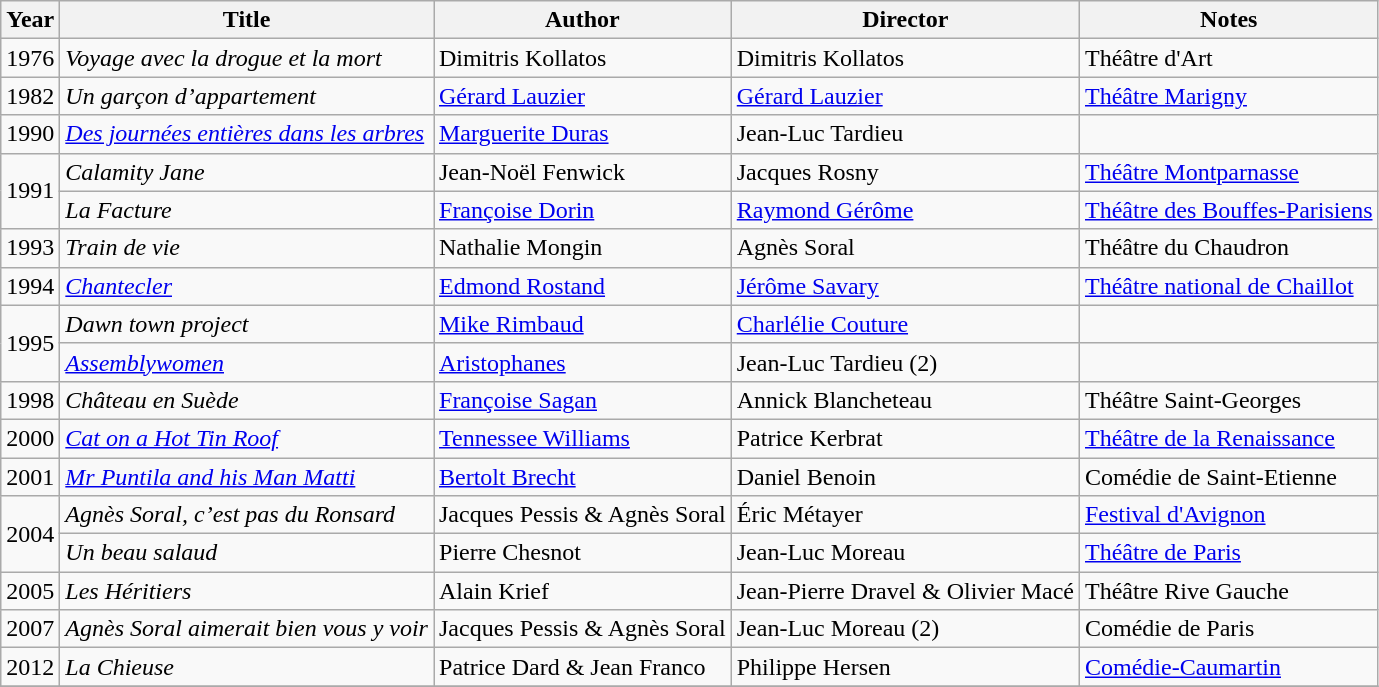<table class="wikitable">
<tr>
<th>Year</th>
<th>Title</th>
<th>Author</th>
<th>Director</th>
<th>Notes</th>
</tr>
<tr>
<td>1976</td>
<td><em>Voyage avec la drogue et la mort</em></td>
<td>Dimitris Kollatos</td>
<td>Dimitris Kollatos</td>
<td>Théâtre d'Art</td>
</tr>
<tr>
<td>1982</td>
<td><em>Un garçon d’appartement</em></td>
<td><a href='#'>Gérard Lauzier</a></td>
<td><a href='#'>Gérard Lauzier</a></td>
<td><a href='#'>Théâtre Marigny</a></td>
</tr>
<tr>
<td>1990</td>
<td><em><a href='#'>Des journées entières dans les arbres</a></em></td>
<td><a href='#'>Marguerite Duras</a></td>
<td>Jean-Luc Tardieu</td>
<td></td>
</tr>
<tr>
<td rowspan=2>1991</td>
<td><em>Calamity Jane</em></td>
<td>Jean-Noël Fenwick</td>
<td>Jacques Rosny</td>
<td><a href='#'>Théâtre Montparnasse</a></td>
</tr>
<tr>
<td><em>La Facture</em></td>
<td><a href='#'>Françoise Dorin</a></td>
<td><a href='#'>Raymond Gérôme</a></td>
<td><a href='#'>Théâtre des Bouffes-Parisiens</a></td>
</tr>
<tr>
<td>1993</td>
<td><em>Train de vie</em></td>
<td>Nathalie Mongin</td>
<td>Agnès Soral</td>
<td>Théâtre du Chaudron</td>
</tr>
<tr>
<td>1994</td>
<td><em><a href='#'>Chantecler</a></em></td>
<td><a href='#'>Edmond Rostand</a></td>
<td><a href='#'>Jérôme Savary</a></td>
<td><a href='#'>Théâtre national de Chaillot</a></td>
</tr>
<tr>
<td rowspan=2>1995</td>
<td><em>Dawn town project</em></td>
<td><a href='#'>Mike Rimbaud</a></td>
<td><a href='#'>Charlélie Couture</a></td>
<td></td>
</tr>
<tr>
<td><em><a href='#'>Assemblywomen</a></em></td>
<td><a href='#'>Aristophanes</a></td>
<td>Jean-Luc Tardieu (2)</td>
<td></td>
</tr>
<tr>
<td>1998</td>
<td><em>Château en Suède</em></td>
<td><a href='#'>Françoise Sagan</a></td>
<td>Annick Blancheteau</td>
<td>Théâtre Saint-Georges</td>
</tr>
<tr>
<td>2000</td>
<td><em><a href='#'>Cat on a Hot Tin Roof</a></em></td>
<td><a href='#'>Tennessee Williams</a></td>
<td>Patrice Kerbrat</td>
<td><a href='#'>Théâtre de la Renaissance</a></td>
</tr>
<tr>
<td>2001</td>
<td><em><a href='#'>Mr Puntila and his Man Matti</a></em></td>
<td><a href='#'>Bertolt Brecht</a></td>
<td>Daniel Benoin</td>
<td>Comédie de Saint-Etienne</td>
</tr>
<tr>
<td rowspan=2>2004</td>
<td><em>Agnès Soral, c’est pas du Ronsard</em></td>
<td>Jacques Pessis & Agnès Soral</td>
<td>Éric Métayer</td>
<td><a href='#'>Festival d'Avignon</a></td>
</tr>
<tr>
<td><em>Un beau salaud</em></td>
<td>Pierre Chesnot</td>
<td>Jean-Luc Moreau</td>
<td><a href='#'>Théâtre de Paris</a></td>
</tr>
<tr>
<td>2005</td>
<td><em>Les Héritiers</em></td>
<td>Alain Krief</td>
<td>Jean-Pierre Dravel & Olivier Macé</td>
<td>Théâtre Rive Gauche</td>
</tr>
<tr>
<td>2007</td>
<td><em>Agnès Soral aimerait bien vous y voir</em></td>
<td>Jacques Pessis & Agnès Soral</td>
<td>Jean-Luc Moreau (2)</td>
<td>Comédie de Paris</td>
</tr>
<tr>
<td>2012</td>
<td><em>La Chieuse</em></td>
<td>Patrice Dard & Jean Franco</td>
<td>Philippe Hersen</td>
<td><a href='#'>Comédie-Caumartin</a></td>
</tr>
<tr>
</tr>
</table>
